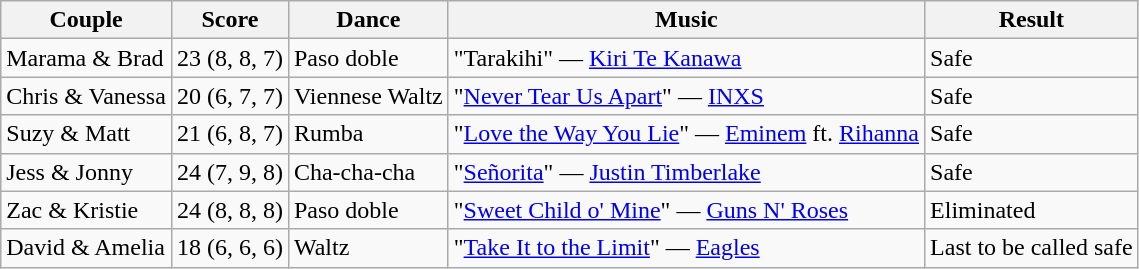<table class="wikitable sortable">
<tr>
<th rowspan="1">Couple</th>
<th colspan="1">Score</th>
<th rowspan="1">Dance</th>
<th rowspan="1">Music</th>
<th rowspan="1">Result</th>
</tr>
<tr>
<td>Marama & Brad</td>
<td>23 (8, 8, 7)</td>
<td>Paso doble</td>
<td>"Tarakihi" — <a href='#'>Kiri Te Kanawa</a></td>
<td>Safe</td>
</tr>
<tr>
<td>Chris & Vanessa</td>
<td>20 (6, 7, 7)</td>
<td>Viennese Waltz</td>
<td>"<a href='#'>Never Tear Us Apart</a>" — <a href='#'>INXS</a></td>
<td>Safe</td>
</tr>
<tr>
<td>Suzy & Matt</td>
<td>21 (6, 8, 7)</td>
<td>Rumba</td>
<td>"<a href='#'>Love the Way You Lie</a>" — <a href='#'>Eminem</a> ft. <a href='#'>Rihanna</a></td>
<td>Safe</td>
</tr>
<tr>
<td>Jess & Jonny</td>
<td>24 (7, 9, 8)</td>
<td>Cha-cha-cha</td>
<td>"<a href='#'>Señorita</a>" — <a href='#'>Justin Timberlake</a></td>
<td>Safe</td>
</tr>
<tr>
<td>Zac & Kristie</td>
<td>24 (8, 8, 8)</td>
<td>Paso doble</td>
<td>"<a href='#'>Sweet Child o' Mine</a>" — <a href='#'>Guns N' Roses</a></td>
<td>Eliminated</td>
</tr>
<tr>
<td>David & Amelia</td>
<td>18 (6, 6, 6)</td>
<td>Waltz</td>
<td>"<a href='#'>Take It to the Limit</a>" — <a href='#'>Eagles</a></td>
<td>Last to be called safe</td>
</tr>
</table>
